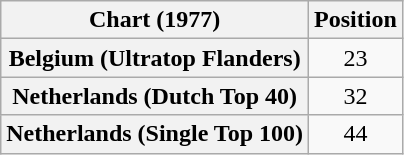<table class="wikitable sortable plainrowheaders" style="text-align:center">
<tr>
<th scope="col">Chart (1977)</th>
<th scope="col">Position</th>
</tr>
<tr>
<th scope="row">Belgium (Ultratop Flanders)</th>
<td>23</td>
</tr>
<tr>
<th scope="row">Netherlands (Dutch Top 40)</th>
<td>32</td>
</tr>
<tr>
<th scope="row">Netherlands (Single Top 100)</th>
<td>44</td>
</tr>
</table>
